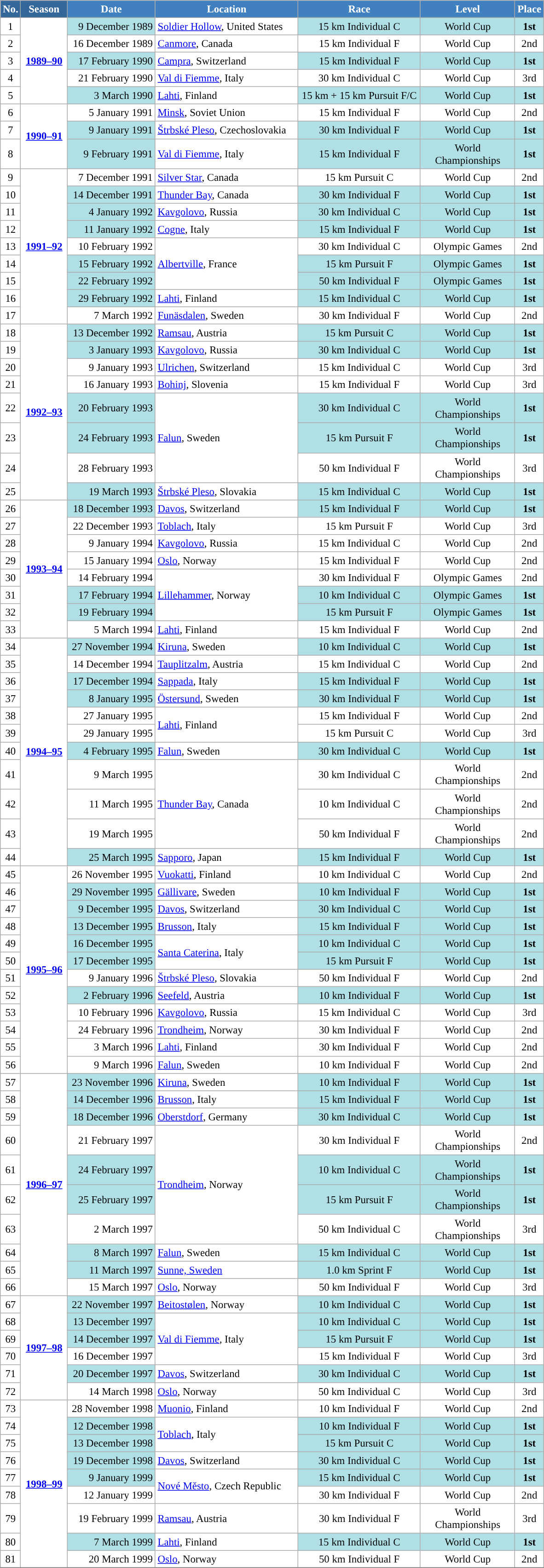<table class="wikitable sortable" style="font-size:95%; text-align:center; border:grey solid 1px; border-collapse:collapse; background:#ffffff;">
<tr style="background:#efefef;">
<th style="background-color:#369; color:white;">No.</th>
<th style="background-color:#369; color:white;">Season</th>
<th style="background-color:#4180be; color:white; width:120px;">Date</th>
<th style="background-color:#4180be; color:white; width:200px;">Location</th>
<th style="background-color:#4180be; color:white; width:170px;">Race</th>
<th style="background-color:#4180be; color:white; width:130px;">Level</th>
<th style="background-color:#4180be; color:white;">Place</th>
</tr>
<tr>
<td align=center>1</td>
<td rowspan=5 align=center><strong><a href='#'>1989–90</a></strong></td>
<td bgcolor="#BOEOE6" align=right>9 December 1989</td>
<td align=left> <a href='#'>Soldier Hollow</a>, United States</td>
<td bgcolor="#BOEOE6">15 km Individual C</td>
<td bgcolor="#BOEOE6">World Cup</td>
<td bgcolor="#BOEOE6"><strong>1st</strong></td>
</tr>
<tr>
<td align=center>2</td>
<td align=right>16 December 1989</td>
<td align=left> <a href='#'>Canmore</a>, Canada</td>
<td>15 km Individual F</td>
<td>World Cup</td>
<td>2nd</td>
</tr>
<tr>
<td align=center>3</td>
<td bgcolor="#BOEOE6" align=right>17 February 1990</td>
<td align=left> <a href='#'>Campra</a>, Switzerland</td>
<td bgcolor="#BOEOE6">15 km Individual F</td>
<td bgcolor="#BOEOE6">World Cup</td>
<td bgcolor="#BOEOE6"><strong>1st</strong></td>
</tr>
<tr>
<td align=center>4</td>
<td align=right>21 February 1990</td>
<td align=left> <a href='#'>Val di Fiemme</a>, Italy</td>
<td>30 km Individual C</td>
<td>World Cup</td>
<td>3rd</td>
</tr>
<tr>
<td align=center>5</td>
<td bgcolor="#BOEOE6" align=right>3 March 1990</td>
<td align=left> <a href='#'>Lahti</a>, Finland</td>
<td bgcolor="#BOEOE6">15 km + 15 km Pursuit F/C</td>
<td bgcolor="#BOEOE6">World Cup</td>
<td bgcolor="#BOEOE6"><strong>1st</strong></td>
</tr>
<tr>
<td align=center>6</td>
<td rowspan=3 align=center><strong> <a href='#'>1990–91</a> </strong></td>
<td align=right>5 January 1991</td>
<td align=left> <a href='#'>Minsk</a>, Soviet Union</td>
<td>15 km Individual F</td>
<td>World Cup</td>
<td>2nd</td>
</tr>
<tr>
<td align=center>7</td>
<td bgcolor="#BOEOE6" align=right>9 January 1991</td>
<td align=left> <a href='#'>Štrbské Pleso</a>, Czechoslovakia</td>
<td bgcolor="#BOEOE6">30 km Individual F</td>
<td bgcolor="#BOEOE6">World Cup</td>
<td bgcolor="#BOEOE6"><strong>1st</strong></td>
</tr>
<tr>
<td align=center>8</td>
<td bgcolor="#BOEOE6" align=right>9 February 1991</td>
<td align=left> <a href='#'>Val di Fiemme</a>, Italy</td>
<td bgcolor="#BOEOE6">15 km Individual F</td>
<td bgcolor="#BOEOE6">World Championships</td>
<td bgcolor="#BOEOE6"><strong>1st</strong></td>
</tr>
<tr>
<td align=center>9</td>
<td rowspan=9 align=center><strong> <a href='#'>1991–92</a> </strong></td>
<td align=right>7 December 1991</td>
<td align=left> <a href='#'>Silver Star</a>, Canada</td>
<td>15 km Pursuit C</td>
<td>World Cup</td>
<td>2nd</td>
</tr>
<tr>
<td align=center>10</td>
<td bgcolor="#BOEOE6" align=right>14 December 1991</td>
<td align=left> <a href='#'>Thunder Bay</a>, Canada</td>
<td bgcolor="#BOEOE6">30 km Individual F</td>
<td bgcolor="#BOEOE6">World Cup</td>
<td bgcolor="#BOEOE6"><strong>1st</strong></td>
</tr>
<tr>
<td align=center>11</td>
<td bgcolor="#BOEOE6" align=right>4 January 1992</td>
<td align=left> <a href='#'>Kavgolovo</a>, Russia</td>
<td bgcolor="#BOEOE6">30 km Individual C</td>
<td bgcolor="#BOEOE6">World Cup</td>
<td bgcolor="#BOEOE6"><strong>1st</strong></td>
</tr>
<tr>
<td align=center>12</td>
<td bgcolor="#BOEOE6" align=right>11 January 1992</td>
<td align=left> <a href='#'>Cogne</a>, Italy</td>
<td bgcolor="#BOEOE6">15 km Individual F</td>
<td bgcolor="#BOEOE6">World Cup</td>
<td bgcolor="#BOEOE6"><strong>1st</strong></td>
</tr>
<tr>
<td align=center>13</td>
<td align=right>10 February 1992</td>
<td rowspan=3 align=left> <a href='#'>Albertville</a>, France</td>
<td>30 km Individual C</td>
<td>Olympic Games</td>
<td>2nd</td>
</tr>
<tr>
<td align=center>14</td>
<td bgcolor="#BOEOE6" align=right>15 February 1992</td>
<td bgcolor="#BOEOE6">15 km Pursuit F</td>
<td bgcolor="#BOEOE6">Olympic Games</td>
<td bgcolor="#BOEOE6"><strong>1st</strong></td>
</tr>
<tr>
<td align=center>15</td>
<td bgcolor="#BOEOE6" align=right>22 February 1992</td>
<td bgcolor="#BOEOE6">50 km Individual F</td>
<td bgcolor="#BOEOE6">Olympic Games</td>
<td bgcolor="#BOEOE6"><strong>1st</strong></td>
</tr>
<tr>
<td align=center>16</td>
<td bgcolor="#BOEOE6" align=right>29 February 1992</td>
<td align=left> <a href='#'>Lahti</a>, Finland</td>
<td bgcolor="#BOEOE6">15 km Individual C</td>
<td bgcolor="#BOEOE6">World Cup</td>
<td bgcolor="#BOEOE6"><strong>1st</strong></td>
</tr>
<tr>
<td align=center>17</td>
<td align=right>7 March 1992</td>
<td align=left> <a href='#'>Funäsdalen</a>, Sweden</td>
<td>30 km Individual F</td>
<td>World Cup</td>
<td>2nd</td>
</tr>
<tr>
<td align=center>18</td>
<td rowspan=8 align=center><strong><a href='#'>1992–93</a></strong></td>
<td bgcolor="#BOEOE6" align=right>13 December 1992</td>
<td align=left> <a href='#'>Ramsau</a>, Austria</td>
<td bgcolor="#BOEOE6">15 km Pursuit C</td>
<td bgcolor="#BOEOE6">World Cup</td>
<td bgcolor="#BOEOE6"><strong>1st</strong></td>
</tr>
<tr>
<td align=center>19</td>
<td bgcolor="#BOEOE6" align=right>3 January 1993</td>
<td align=left> <a href='#'>Kavgolovo</a>, Russia</td>
<td bgcolor="#BOEOE6">30 km Individual C</td>
<td bgcolor="#BOEOE6">World Cup</td>
<td bgcolor="#BOEOE6"><strong>1st</strong></td>
</tr>
<tr>
<td align=center>20</td>
<td align=right>9 January 1993</td>
<td align=left> <a href='#'>Ulrichen</a>, Switzerland</td>
<td>15 km Individual C</td>
<td>World Cup</td>
<td>3rd</td>
</tr>
<tr>
<td align=center>21</td>
<td align=right>16 January 1993</td>
<td align=left> <a href='#'>Bohinj</a>, Slovenia</td>
<td>15 km Individual F</td>
<td>World Cup</td>
<td>3rd</td>
</tr>
<tr>
<td align=center>22</td>
<td bgcolor="#BOEOE6" align=right>20 February 1993</td>
<td rowspan=3 align=left>  <a href='#'>Falun</a>, Sweden</td>
<td bgcolor="#BOEOE6">30 km Individual C</td>
<td bgcolor="#BOEOE6">World Championships</td>
<td bgcolor="#BOEOE6"><strong>1st</strong></td>
</tr>
<tr>
<td align=center>23</td>
<td bgcolor="#BOEOE6" align=right>24 February 1993</td>
<td bgcolor="#BOEOE6">15 km Pursuit F</td>
<td bgcolor="#BOEOE6">World Championships</td>
<td bgcolor="#BOEOE6"><strong>1st</strong></td>
</tr>
<tr>
<td align=center>24</td>
<td align=right>28 February 1993</td>
<td>50 km Individual F</td>
<td>World Championships</td>
<td>3rd</td>
</tr>
<tr>
<td align=center>25</td>
<td bgcolor="#BOEOE6" align=right>19 March 1993</td>
<td align=left> <a href='#'>Štrbské Pleso</a>, Slovakia</td>
<td bgcolor="#BOEOE6">15 km Individual C</td>
<td bgcolor="#BOEOE6">World Cup</td>
<td bgcolor="#BOEOE6"><strong>1st</strong></td>
</tr>
<tr>
<td align=center>26</td>
<td rowspan=8 align=center><strong><a href='#'>1993–94</a></strong></td>
<td bgcolor="#BOEOE6" align=right>18 December 1993</td>
<td align=left> <a href='#'>Davos</a>, Switzerland</td>
<td bgcolor="#BOEOE6">15 km Individual F</td>
<td bgcolor="#BOEOE6">World Cup</td>
<td bgcolor="#BOEOE6"><strong>1st</strong></td>
</tr>
<tr>
<td align=center>27</td>
<td align=right>22 December 1993</td>
<td align=left>  <a href='#'>Toblach</a>, Italy</td>
<td>15 km Pursuit F</td>
<td>World Cup</td>
<td>3rd</td>
</tr>
<tr>
<td align=center>28</td>
<td align=right>9 January 1994</td>
<td align=left>  <a href='#'>Kavgolovo</a>, Russia</td>
<td>15 km Individual C</td>
<td>World Cup</td>
<td>2nd</td>
</tr>
<tr>
<td align=center>29</td>
<td align=right>15 January 1994</td>
<td align=left>  <a href='#'>Oslo</a>, Norway</td>
<td>15 km Individual F</td>
<td>World Cup</td>
<td>2nd</td>
</tr>
<tr>
<td align=center>30</td>
<td align=right>14 February 1994</td>
<td rowspan=3 align=left>  <a href='#'>Lillehammer</a>, Norway</td>
<td>30 km Individual F</td>
<td>Olympic Games</td>
<td>2nd</td>
</tr>
<tr>
<td align=center>31</td>
<td bgcolor="#BOEOE6" align=right>17 February 1994</td>
<td bgcolor="#BOEOE6">10 km Individual C</td>
<td bgcolor="#BOEOE6">Olympic Games</td>
<td bgcolor="#BOEOE6"><strong>1st</strong></td>
</tr>
<tr>
<td align=center>32</td>
<td bgcolor="#BOEOE6" align=right>19 February 1994</td>
<td bgcolor="#BOEOE6">15 km Pursuit F</td>
<td bgcolor="#BOEOE6">Olympic Games</td>
<td bgcolor="#BOEOE6"><strong>1st</strong></td>
</tr>
<tr>
<td align=center>33</td>
<td align=right>5 March 1994</td>
<td align=left>  <a href='#'>Lahti</a>, Finland</td>
<td>15 km Individual F</td>
<td>World Cup</td>
<td>2nd</td>
</tr>
<tr>
<td align=center>34</td>
<td rowspan=11 align=center><strong><a href='#'>1994–95</a></strong></td>
<td bgcolor="#BOEOE6" align=right>27 November 1994</td>
<td align=left> <a href='#'>Kiruna</a>, Sweden</td>
<td bgcolor="#BOEOE6">10 km Individual C</td>
<td bgcolor="#BOEOE6">World Cup</td>
<td bgcolor="#BOEOE6"><strong>1st</strong></td>
</tr>
<tr>
<td align=center>35</td>
<td align=right>14 December 1994</td>
<td align=left>  <a href='#'>Tauplitzalm</a>, Austria</td>
<td>15 km Individual C</td>
<td>World Cup</td>
<td>2nd</td>
</tr>
<tr>
<td align=center>36</td>
<td bgcolor="#BOEOE6" align=right>17 December 1994</td>
<td align=left> <a href='#'>Sappada</a>, Italy</td>
<td bgcolor="#BOEOE6">15 km Individual F</td>
<td bgcolor="#BOEOE6">World Cup</td>
<td bgcolor="#BOEOE6"><strong>1st</strong></td>
</tr>
<tr>
<td align=center>37</td>
<td bgcolor="#BOEOE6" align=right>8 January 1995</td>
<td align=left> <a href='#'>Östersund</a>, Sweden</td>
<td bgcolor="#BOEOE6">30 km Individual F</td>
<td bgcolor="#BOEOE6">World Cup</td>
<td bgcolor="#BOEOE6"><strong>1st</strong></td>
</tr>
<tr>
<td align=center>38</td>
<td align=right>27 January 1995</td>
<td rowspan=2 align=left>  <a href='#'>Lahti</a>, Finland</td>
<td>15 km Individual F</td>
<td>World Cup</td>
<td>2nd</td>
</tr>
<tr>
<td align=center>39</td>
<td align=right>29 January 1995</td>
<td>15 km Pursuit C</td>
<td>World Cup</td>
<td>3rd</td>
</tr>
<tr>
<td align=center>40</td>
<td bgcolor="#BOEOE6" align=right>4 February 1995</td>
<td align=left> <a href='#'>Falun</a>, Sweden</td>
<td bgcolor="#BOEOE6">30 km Individual C</td>
<td bgcolor="#BOEOE6">World Cup</td>
<td bgcolor="#BOEOE6"><strong>1st</strong></td>
</tr>
<tr>
<td align=center>41</td>
<td align=right>9 March 1995</td>
<td rowspan=3 align=left>  <a href='#'>Thunder Bay</a>, Canada</td>
<td>30 km Individual C</td>
<td>World Championships</td>
<td>2nd</td>
</tr>
<tr>
<td align=center>42</td>
<td align=right>11 March 1995</td>
<td>10 km Individual C</td>
<td>World Championships</td>
<td>2nd</td>
</tr>
<tr>
<td align=center>43</td>
<td align=right>19 March 1995</td>
<td>50 km Individual F</td>
<td>World Championships</td>
<td>2nd</td>
</tr>
<tr>
<td align=center>44</td>
<td bgcolor="#BOEOE6" align=right>25 March 1995</td>
<td align=left> <a href='#'>Sapporo</a>, Japan</td>
<td bgcolor="#BOEOE6">15 km Individual F</td>
<td bgcolor="#BOEOE6">World Cup</td>
<td bgcolor="#BOEOE6"><strong>1st</strong></td>
</tr>
<tr>
<td align=center>45</td>
<td rowspan=12 align=center><strong> <a href='#'>1995–96</a> </strong></td>
<td align=right>26 November 1995</td>
<td align=left> <a href='#'>Vuokatti</a>, Finland</td>
<td>10 km Individual C</td>
<td>World Cup</td>
<td>2nd</td>
</tr>
<tr>
<td align=center>46</td>
<td bgcolor="#BOEOE6" align=right>29 November 1995</td>
<td align=left> <a href='#'>Gällivare</a>, Sweden</td>
<td bgcolor="#BOEOE6">10 km Individual F</td>
<td bgcolor="#BOEOE6">World Cup</td>
<td bgcolor="#BOEOE6"><strong>1st</strong></td>
</tr>
<tr>
<td align=center>47</td>
<td bgcolor="#BOEOE6" align=right>9 December 1995</td>
<td align=left> <a href='#'>Davos</a>, Switzerland</td>
<td bgcolor="#BOEOE6">30 km Individual C</td>
<td bgcolor="#BOEOE6">World Cup</td>
<td bgcolor="#BOEOE6"><strong>1st</strong></td>
</tr>
<tr>
<td align=center>48</td>
<td bgcolor="#BOEOE6" align=right>13 December 1995</td>
<td align=left> <a href='#'>Brusson</a>, Italy</td>
<td bgcolor="#BOEOE6">15 km Individual F</td>
<td bgcolor="#BOEOE6">World Cup</td>
<td bgcolor="#BOEOE6"><strong>1st</strong></td>
</tr>
<tr>
<td align=center>49</td>
<td bgcolor="#BOEOE6" align=right>16 December 1995</td>
<td rowspan=2 align=left> <a href='#'>Santa Caterina</a>, Italy</td>
<td bgcolor="#BOEOE6">10 km Individual C</td>
<td bgcolor="#BOEOE6">World Cup</td>
<td bgcolor="#BOEOE6"><strong>1st</strong></td>
</tr>
<tr>
<td align=center>50</td>
<td bgcolor="#BOEOE6" align=right>17 December 1995</td>
<td bgcolor="#BOEOE6">15 km Pursuit F</td>
<td bgcolor="#BOEOE6">World Cup</td>
<td bgcolor="#BOEOE6"><strong>1st</strong></td>
</tr>
<tr>
<td align=center>51</td>
<td align=right>9 January 1996</td>
<td align=left>  <a href='#'>Štrbské Pleso</a>, Slovakia</td>
<td>50 km Individual F</td>
<td>World Cup</td>
<td>2nd</td>
</tr>
<tr>
<td align=center>52</td>
<td bgcolor="#BOEOE6" align=right>2 February 1996</td>
<td align=left> <a href='#'>Seefeld</a>, Austria</td>
<td bgcolor="#BOEOE6">10 km Individual F</td>
<td bgcolor="#BOEOE6">World Cup</td>
<td bgcolor="#BOEOE6"><strong>1st</strong></td>
</tr>
<tr>
<td align=center>53</td>
<td align=right>10 February 1996</td>
<td align=left>  <a href='#'>Kavgolovo</a>, Russia</td>
<td>15 km Individual C</td>
<td>World Cup</td>
<td>3rd</td>
</tr>
<tr>
<td align=center>54</td>
<td align=right>24 February 1996</td>
<td align=left>  <a href='#'>Trondheim</a>, Norway</td>
<td>30 km Individual F</td>
<td>World Cup</td>
<td>2nd</td>
</tr>
<tr>
<td align=center>55</td>
<td align=right>3 March 1996</td>
<td align=left>  <a href='#'>Lahti</a>, Finland</td>
<td>30 km Individual F</td>
<td>World Cup</td>
<td>2nd</td>
</tr>
<tr>
<td align=center>56</td>
<td align=right>9 March 1996</td>
<td align=left>  <a href='#'>Falun</a>, Sweden</td>
<td>10 km Individual F</td>
<td>World Cup</td>
<td>2nd</td>
</tr>
<tr>
<td align=center>57</td>
<td rowspan=10 align=center><strong><a href='#'>1996–97</a></strong></td>
<td bgcolor="#BOEOE6" align=right>23 November 1996</td>
<td align=left> <a href='#'>Kiruna</a>, Sweden</td>
<td bgcolor="#BOEOE6">10 km Individual F</td>
<td bgcolor="#BOEOE6">World Cup</td>
<td bgcolor="#BOEOE6"><strong>1st</strong></td>
</tr>
<tr>
<td align=center>58</td>
<td bgcolor="#BOEOE6" align=right>14 December 1996</td>
<td align=left> <a href='#'>Brusson</a>, Italy</td>
<td bgcolor="#BOEOE6">15 km Individual F</td>
<td bgcolor="#BOEOE6">World Cup</td>
<td bgcolor="#BOEOE6"><strong>1st</strong></td>
</tr>
<tr>
<td align=center>59</td>
<td bgcolor="#BOEOE6" align=right>18 December 1996</td>
<td align=left> <a href='#'>Oberstdorf</a>, Germany</td>
<td bgcolor="#BOEOE6">30 km Individual C</td>
<td bgcolor="#BOEOE6">World Cup</td>
<td bgcolor="#BOEOE6"><strong>1st</strong></td>
</tr>
<tr>
<td align=center>60</td>
<td align=right>21 February 1997</td>
<td rowspan=4 align=left>  <a href='#'>Trondheim</a>, Norway</td>
<td>30 km Individual F</td>
<td>World Championships</td>
<td>2nd</td>
</tr>
<tr>
<td align=center>61</td>
<td bgcolor="#BOEOE6" align=right>24 February 1997</td>
<td bgcolor="#BOEOE6">10 km Individual C</td>
<td bgcolor="#BOEOE6">World Championships</td>
<td bgcolor="#BOEOE6"><strong>1st</strong></td>
</tr>
<tr>
<td align=center>62</td>
<td bgcolor="#BOEOE6" align=right>25 February 1997</td>
<td bgcolor="#BOEOE6">15 km Pursuit F</td>
<td bgcolor="#BOEOE6">World Championships</td>
<td bgcolor="#BOEOE6"><strong>1st</strong></td>
</tr>
<tr>
<td align=center>63</td>
<td align=right>2 March 1997</td>
<td>50 km Individual C</td>
<td>World Championships</td>
<td>3rd</td>
</tr>
<tr>
<td align=center>64</td>
<td bgcolor="#BOEOE6" align=right>8 March 1997</td>
<td align=left> <a href='#'>Falun</a>, Sweden</td>
<td bgcolor="#BOEOE6">15 km Individual C</td>
<td bgcolor="#BOEOE6">World Cup</td>
<td bgcolor="#BOEOE6"><strong>1st</strong></td>
</tr>
<tr>
<td align=center>65</td>
<td bgcolor="#BOEOE6" align=right>11 March 1997</td>
<td align=left> <a href='#'>Sunne, Sweden</a></td>
<td bgcolor="#BOEOE6">1.0 km Sprint F</td>
<td bgcolor="#BOEOE6">World Cup</td>
<td bgcolor="#BOEOE6"><strong>1st</strong></td>
</tr>
<tr>
<td align=center>66</td>
<td align=right>15 March 1997</td>
<td align=left>  <a href='#'>Oslo</a>, Norway</td>
<td>50 km Individual F</td>
<td>World Cup</td>
<td>3rd</td>
</tr>
<tr>
<td align=center>67</td>
<td rowspan=6 align=center><strong><a href='#'>1997–98</a></strong></td>
<td bgcolor="#BOEOE6" align=right>22 November 1997</td>
<td align=left> <a href='#'>Beitostølen</a>, Norway</td>
<td bgcolor="#BOEOE6">10 km Individual C</td>
<td bgcolor="#BOEOE6">World Cup</td>
<td bgcolor="#BOEOE6"><strong>1st</strong></td>
</tr>
<tr>
<td align=center>68</td>
<td bgcolor="#BOEOE6" align=right>13 December 1997</td>
<td rowspan=3 align=left> <a href='#'>Val di Fiemme</a>, Italy</td>
<td bgcolor="#BOEOE6">10 km Individual C</td>
<td bgcolor="#BOEOE6">World Cup</td>
<td bgcolor="#BOEOE6"><strong>1st</strong></td>
</tr>
<tr>
<td align=center>69</td>
<td bgcolor="#BOEOE6" align=right>14 December 1997</td>
<td bgcolor="#BOEOE6">15 km Pursuit F</td>
<td bgcolor="#BOEOE6">World Cup</td>
<td bgcolor="#BOEOE6"><strong>1st</strong></td>
</tr>
<tr>
<td align=center>70</td>
<td align=right>16 December 1997</td>
<td>15 km Individual F</td>
<td>World Cup</td>
<td>3rd</td>
</tr>
<tr>
<td align=center>71</td>
<td bgcolor="#BOEOE6" align=right>20 December 1997</td>
<td align=left> <a href='#'>Davos</a>, Switzerland</td>
<td bgcolor="#BOEOE6">30 km Individual C</td>
<td bgcolor="#BOEOE6">World Cup</td>
<td bgcolor="#BOEOE6"><strong>1st</strong></td>
</tr>
<tr>
<td align=center>72</td>
<td align=right>14 March 1998</td>
<td align=left>  <a href='#'>Oslo</a>, Norway</td>
<td>50 km Individual C</td>
<td>World Cup</td>
<td>3rd</td>
</tr>
<tr>
<td align=center>73</td>
<td rowspan=9 align=center><strong> <a href='#'>1998–99</a> </strong></td>
<td align=right>28 November 1998</td>
<td align=left> <a href='#'>Muonio</a>, Finland</td>
<td>10 km Individual F</td>
<td>World Cup</td>
<td>2nd</td>
</tr>
<tr>
<td align=center>74</td>
<td bgcolor="#BOEOE6" align=right>12 December 1998</td>
<td rowspan=2 align=left> <a href='#'>Toblach</a>, Italy</td>
<td bgcolor="#BOEOE6">10 km Individual F</td>
<td bgcolor="#BOEOE6">World Cup</td>
<td bgcolor="#BOEOE6"><strong>1st</strong></td>
</tr>
<tr>
<td align=center>75</td>
<td bgcolor="#BOEOE6" align=right>13 December 1998</td>
<td bgcolor="#BOEOE6">15 km Pursuit C</td>
<td bgcolor="#BOEOE6">World Cup</td>
<td bgcolor="#BOEOE6"><strong>1st</strong></td>
</tr>
<tr>
<td align=center>76</td>
<td bgcolor="#BOEOE6" align=right>19 December 1998</td>
<td align=left> <a href='#'>Davos</a>, Switzerland</td>
<td bgcolor="#BOEOE6">30 km Individual C</td>
<td bgcolor="#BOEOE6">World Cup</td>
<td bgcolor="#BOEOE6"><strong>1st</strong></td>
</tr>
<tr>
<td align=center>77</td>
<td bgcolor="#BOEOE6" align=right>9 January 1999</td>
<td rowspan=2 align=left> <a href='#'>Nové Město</a>, Czech Republic</td>
<td bgcolor="#BOEOE6">15 km Individual C</td>
<td bgcolor="#BOEOE6">World Cup</td>
<td bgcolor="#BOEOE6"><strong>1st</strong></td>
</tr>
<tr>
<td align=center>78</td>
<td align=right>12 January 1999</td>
<td>30 km Individual F</td>
<td>World Cup</td>
<td>2nd</td>
</tr>
<tr>
<td align=center>79</td>
<td align=right>19 February 1999</td>
<td align=left> <a href='#'>Ramsau</a>, Austria</td>
<td>30 km Individual F</td>
<td>World Championships</td>
<td>3rd</td>
</tr>
<tr>
<td align=center>80</td>
<td bgcolor="#BOEOE6" align=right>7 March 1999</td>
<td align=left> <a href='#'>Lahti</a>, Finland</td>
<td bgcolor="#BOEOE6">15 km Individual C</td>
<td bgcolor="#BOEOE6">World Cup</td>
<td bgcolor="#BOEOE6"><strong>1st</strong></td>
</tr>
<tr>
<td align=center>81</td>
<td align=right>20 March 1999</td>
<td align=left>  <a href='#'>Oslo</a>, Norway</td>
<td>50 km Individual F</td>
<td>World Cup</td>
<td>2nd</td>
</tr>
<tr>
</tr>
</table>
